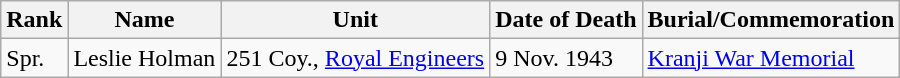<table class="wikitable">
<tr>
<th>Rank</th>
<th>Name</th>
<th>Unit</th>
<th>Date of Death</th>
<th>Burial/Commemoration</th>
</tr>
<tr>
<td>Spr.</td>
<td>Leslie Holman</td>
<td>251 Coy., <a href='#'>Royal Engineers</a></td>
<td>9 Nov. 1943</td>
<td><a href='#'>Kranji War Memorial</a></td>
</tr>
</table>
